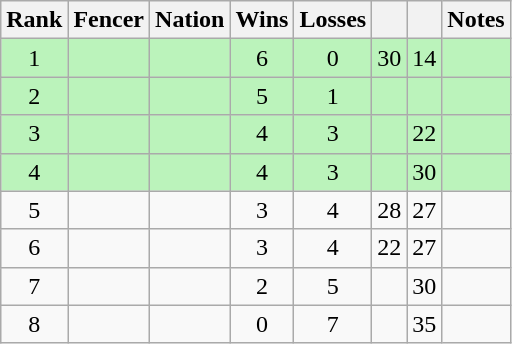<table class="wikitable sortable" style="text-align: center;">
<tr>
<th>Rank</th>
<th>Fencer</th>
<th>Nation</th>
<th>Wins</th>
<th>Losses</th>
<th></th>
<th></th>
<th>Notes</th>
</tr>
<tr style="background:#bbf3bb;">
<td>1</td>
<td align=left></td>
<td align=left></td>
<td>6</td>
<td>0</td>
<td>30</td>
<td>14</td>
<td></td>
</tr>
<tr style="background:#bbf3bb;">
<td>2</td>
<td align=left></td>
<td align=left></td>
<td>5</td>
<td>1</td>
<td></td>
<td></td>
<td></td>
</tr>
<tr style="background:#bbf3bb;">
<td>3</td>
<td align=left></td>
<td align=left></td>
<td>4</td>
<td>3</td>
<td></td>
<td>22</td>
<td></td>
</tr>
<tr style="background:#bbf3bb;">
<td>4</td>
<td align=left></td>
<td align=left></td>
<td>4</td>
<td>3</td>
<td></td>
<td>30</td>
<td></td>
</tr>
<tr>
<td>5</td>
<td align=left></td>
<td align=left></td>
<td>3</td>
<td>4</td>
<td>28</td>
<td>27</td>
<td></td>
</tr>
<tr>
<td>6</td>
<td align=left></td>
<td align=left></td>
<td>3</td>
<td>4</td>
<td>22</td>
<td>27</td>
<td></td>
</tr>
<tr>
<td>7</td>
<td align=left></td>
<td align=left></td>
<td>2</td>
<td>5</td>
<td></td>
<td>30</td>
<td></td>
</tr>
<tr>
<td>8</td>
<td align=left></td>
<td align=left></td>
<td>0</td>
<td>7</td>
<td></td>
<td>35</td>
<td></td>
</tr>
</table>
